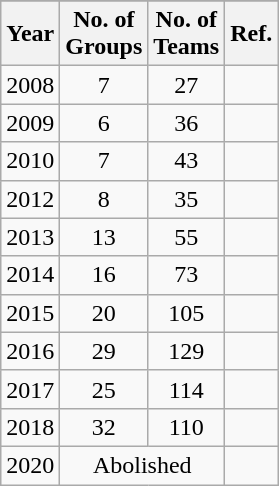<table class=wikitable>
<tr>
</tr>
<tr>
<th>Year</th>
<th>No. of<br>Groups</th>
<th>No. of<br>Teams</th>
<th>Ref.</th>
</tr>
<tr align=center>
<td>2008</td>
<td>7</td>
<td>27</td>
<td></td>
</tr>
<tr align=center>
<td>2009</td>
<td>6</td>
<td>36</td>
<td></td>
</tr>
<tr align=center>
<td>2010</td>
<td>7</td>
<td>43</td>
<td></td>
</tr>
<tr align=center>
<td>2012</td>
<td>8</td>
<td>35</td>
<td></td>
</tr>
<tr align=center>
<td>2013</td>
<td>13</td>
<td>55</td>
<td></td>
</tr>
<tr align=center>
<td>2014</td>
<td>16</td>
<td>73</td>
<td></td>
</tr>
<tr align=center>
<td>2015</td>
<td>20</td>
<td>105</td>
<td></td>
</tr>
<tr align=center>
<td>2016</td>
<td>29</td>
<td>129</td>
<td></td>
</tr>
<tr align=center>
<td>2017</td>
<td>25</td>
<td>114</td>
<td></td>
</tr>
<tr align=center>
<td>2018</td>
<td>32</td>
<td>110</td>
<td></td>
</tr>
<tr align=center>
<td>2020</td>
<td colspan=2>Abolished</td>
<td></td>
</tr>
</table>
